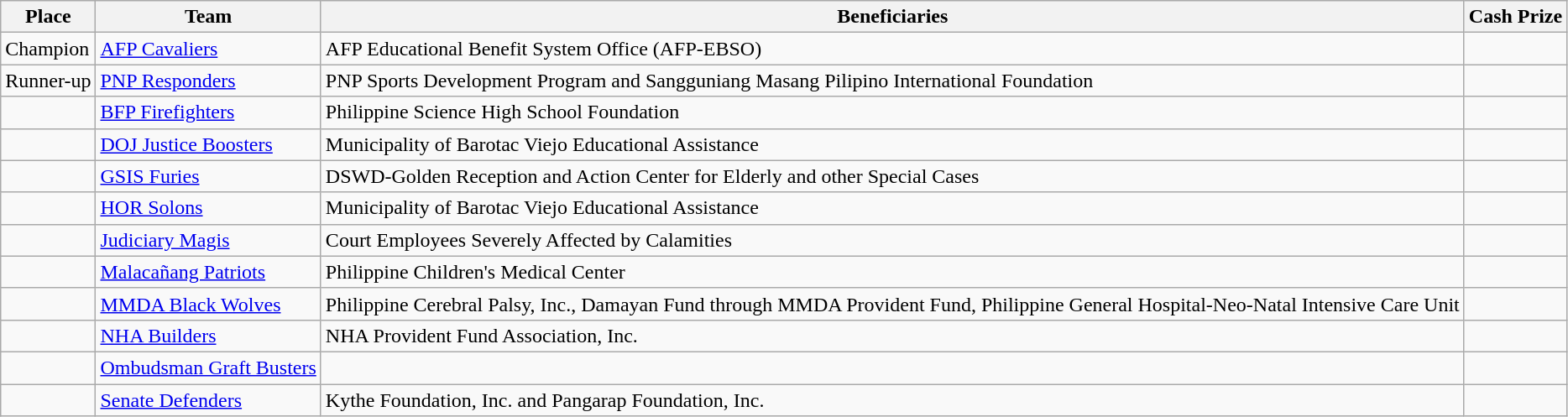<table class=wikitable>
<tr>
<th>Place</th>
<th>Team</th>
<th>Beneficiaries</th>
<th>Cash Prize</th>
</tr>
<tr>
<td>Champion</td>
<td><a href='#'>AFP Cavaliers</a></td>
<td>AFP Educational Benefit System Office (AFP-EBSO)</td>
<td></td>
</tr>
<tr>
<td>Runner-up</td>
<td><a href='#'>PNP Responders</a></td>
<td>PNP Sports Development Program and Sangguniang Masang Pilipino International Foundation</td>
<td></td>
</tr>
<tr>
<td></td>
<td><a href='#'>BFP Firefighters</a></td>
<td>Philippine Science High School Foundation</td>
<td></td>
</tr>
<tr>
<td></td>
<td><a href='#'>DOJ Justice Boosters</a></td>
<td>Municipality of Barotac Viejo Educational Assistance</td>
<td></td>
</tr>
<tr>
<td></td>
<td><a href='#'>GSIS Furies</a></td>
<td>DSWD-Golden Reception and Action Center for Elderly and other Special Cases</td>
<td></td>
</tr>
<tr>
<td></td>
<td><a href='#'>HOR Solons</a></td>
<td>Municipality of Barotac Viejo Educational Assistance</td>
<td></td>
</tr>
<tr>
<td></td>
<td><a href='#'>Judiciary Magis</a></td>
<td>Court Employees Severely Affected by Calamities</td>
<td></td>
</tr>
<tr>
<td></td>
<td><a href='#'>Malacañang Patriots</a></td>
<td>Philippine Children's Medical Center</td>
<td></td>
</tr>
<tr>
<td></td>
<td><a href='#'>MMDA Black Wolves</a></td>
<td>Philippine Cerebral Palsy, Inc., Damayan Fund through MMDA Provident Fund, Philippine General Hospital-Neo-Natal Intensive Care Unit</td>
<td></td>
</tr>
<tr>
<td></td>
<td><a href='#'>NHA Builders</a></td>
<td>NHA Provident Fund Association, Inc.</td>
<td></td>
</tr>
<tr>
<td></td>
<td><a href='#'>Ombudsman Graft Busters</a></td>
<td></td>
<td></td>
</tr>
<tr>
<td></td>
<td><a href='#'>Senate Defenders</a></td>
<td>Kythe Foundation, Inc. and Pangarap Foundation, Inc.</td>
<td></td>
</tr>
</table>
